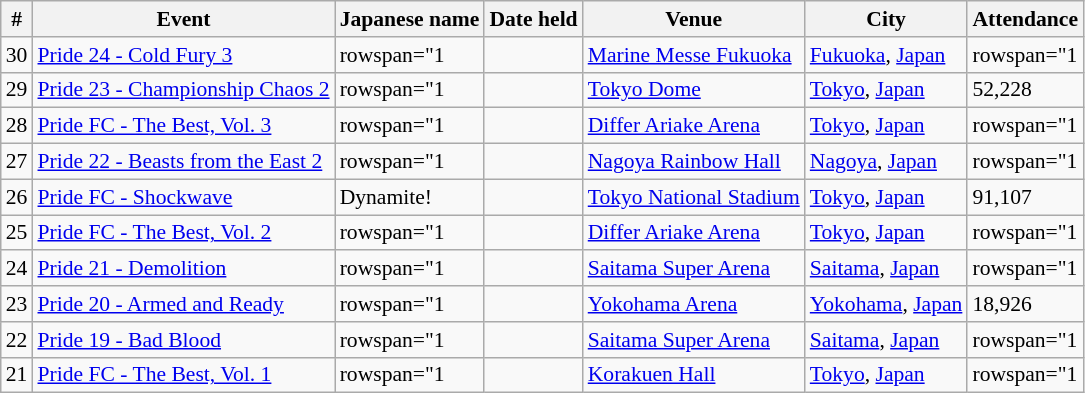<table class="sortable wikitable succession-box" style="font-size:90%;">
<tr>
<th>#</th>
<th>Event</th>
<th>Japanese name</th>
<th>Date held</th>
<th>Venue</th>
<th>City</th>
<th>Attendance</th>
</tr>
<tr>
<td style="text-align:center">30</td>
<td><a href='#'>Pride 24 - Cold Fury 3</a></td>
<td>rowspan="1 </td>
<td></td>
<td><a href='#'>Marine Messe Fukuoka</a></td>
<td><a href='#'>Fukuoka</a>, <a href='#'>Japan</a></td>
<td>rowspan="1 </td>
</tr>
<tr>
<td style="text-align:center">29</td>
<td><a href='#'>Pride 23 - Championship Chaos 2</a></td>
<td>rowspan="1 </td>
<td></td>
<td><a href='#'>Tokyo Dome</a></td>
<td><a href='#'>Tokyo</a>, <a href='#'>Japan</a></td>
<td>52,228</td>
</tr>
<tr>
<td style="text-align:center">28</td>
<td><a href='#'>Pride FC - The Best, Vol. 3</a></td>
<td>rowspan="1 </td>
<td></td>
<td><a href='#'>Differ Ariake Arena</a></td>
<td><a href='#'>Tokyo</a>, <a href='#'>Japan</a></td>
<td>rowspan="1 </td>
</tr>
<tr>
<td style="text-align:center">27</td>
<td><a href='#'>Pride 22 - Beasts from the East 2</a></td>
<td>rowspan="1 </td>
<td></td>
<td><a href='#'>Nagoya Rainbow Hall</a></td>
<td><a href='#'>Nagoya</a>, <a href='#'>Japan</a></td>
<td>rowspan="1 </td>
</tr>
<tr>
<td style="text-align:center">26</td>
<td><a href='#'>Pride FC - Shockwave</a></td>
<td>Dynamite!</td>
<td></td>
<td><a href='#'>Tokyo National Stadium</a></td>
<td><a href='#'>Tokyo</a>, <a href='#'>Japan</a></td>
<td>91,107</td>
</tr>
<tr>
<td style="text-align:center">25</td>
<td><a href='#'>Pride FC - The Best, Vol. 2</a></td>
<td>rowspan="1 </td>
<td></td>
<td><a href='#'>Differ Ariake Arena</a></td>
<td><a href='#'>Tokyo</a>, <a href='#'>Japan</a></td>
<td>rowspan="1 </td>
</tr>
<tr>
<td style="text-align:center">24</td>
<td><a href='#'>Pride 21 - Demolition</a></td>
<td>rowspan="1 </td>
<td></td>
<td><a href='#'>Saitama Super Arena</a></td>
<td><a href='#'>Saitama</a>, <a href='#'>Japan</a></td>
<td>rowspan="1 </td>
</tr>
<tr>
<td style="text-align:center">23</td>
<td><a href='#'>Pride 20 - Armed and Ready</a></td>
<td>rowspan="1 </td>
<td></td>
<td><a href='#'>Yokohama Arena</a></td>
<td><a href='#'>Yokohama</a>, <a href='#'>Japan</a></td>
<td>18,926</td>
</tr>
<tr>
<td style="text-align:center">22</td>
<td><a href='#'>Pride 19 - Bad Blood</a></td>
<td>rowspan="1 </td>
<td></td>
<td><a href='#'>Saitama Super Arena</a></td>
<td><a href='#'>Saitama</a>, <a href='#'>Japan</a></td>
<td>rowspan="1 </td>
</tr>
<tr>
<td style="text-align:center">21</td>
<td><a href='#'>Pride FC - The Best, Vol. 1</a></td>
<td>rowspan="1 </td>
<td></td>
<td><a href='#'>Korakuen Hall</a></td>
<td><a href='#'>Tokyo</a>, <a href='#'>Japan</a></td>
<td>rowspan="1 </td>
</tr>
</table>
